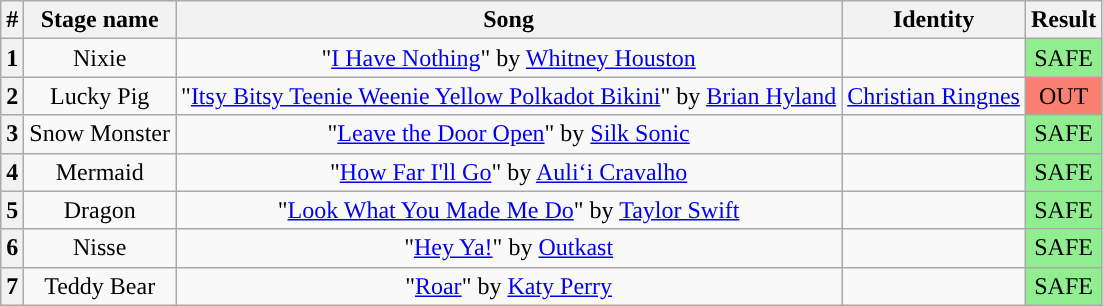<table class="wikitable plainrowheaders" style="text-align: center;">
<tr>
<th>#</th>
<th>Stage name</th>
<th>Song</th>
<th>Identity</th>
<th>Result</th>
</tr>
<tr>
<th>1</th>
<td>Nixie</td>
<td>"<a href='#'>I Have Nothing</a>" by <a href='#'>Whitney Houston</a></td>
<td></td>
<td bgcolor="lightgreen">SAFE</td>
</tr>
<tr>
<th>2</th>
<td>Lucky Pig</td>
<td>"<a href='#'>Itsy Bitsy Teenie Weenie Yellow Polkadot Bikini</a>" by <a href='#'>Brian Hyland</a></td>
<td><a href='#'>Christian Ringnes</a></td>
<td bgcolor=salmon>OUT</td>
</tr>
<tr>
<th>3</th>
<td>Snow Monster</td>
<td>"<a href='#'>Leave the Door Open</a>" by <a href='#'>Silk Sonic</a></td>
<td></td>
<td bgcolor="lightgreen">SAFE</td>
</tr>
<tr>
<th>4</th>
<td>Mermaid</td>
<td>"<a href='#'>How Far I'll Go</a>" by <a href='#'>Auliʻi Cravalho</a></td>
<td></td>
<td bgcolor="lightgreen">SAFE</td>
</tr>
<tr>
<th>5</th>
<td>Dragon</td>
<td>"<a href='#'>Look What You Made Me Do</a>" by <a href='#'>Taylor Swift</a></td>
<td></td>
<td bgcolor="lightgreen">SAFE</td>
</tr>
<tr>
<th>6</th>
<td>Nisse</td>
<td>"<a href='#'>Hey Ya!</a>" by <a href='#'>Outkast</a></td>
<td></td>
<td bgcolor="lightgreen">SAFE</td>
</tr>
<tr>
<th>7</th>
<td>Teddy Bear</td>
<td>"<a href='#'>Roar</a>" by <a href='#'>Katy Perry</a></td>
<td></td>
<td bgcolor="lightgreen">SAFE</td>
</tr>
</table>
